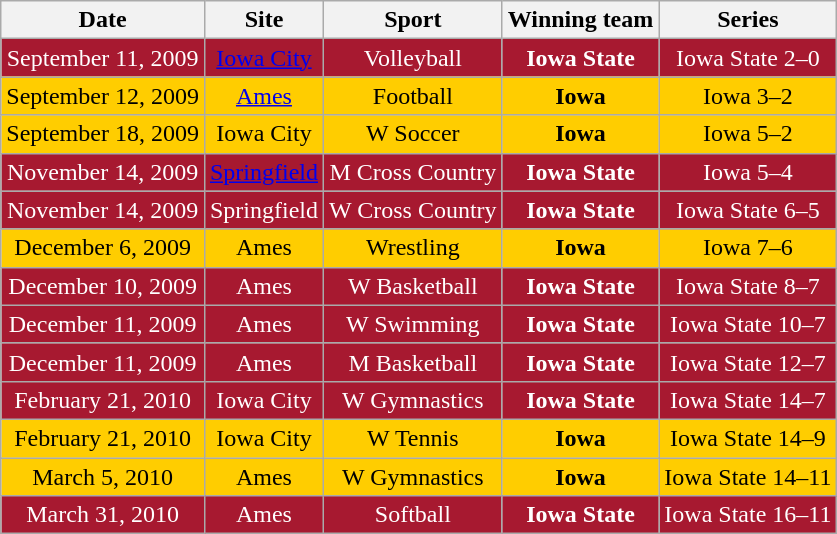<table class="wikitable">
<tr>
<th>Date</th>
<th>Site</th>
<th>Sport</th>
<th>Winning team</th>
<th>Series</th>
</tr>
<tr align=center style="background: #A71930;color:white;">
<td>September 11, 2009</td>
<td><a href='#'><span>Iowa City</span></a></td>
<td>Volleyball</td>
<td><strong>Iowa State</strong></td>
<td>Iowa State 2–0</td>
</tr>
<tr align=center style="background: #FFCD00;color:black;">
<td>September 12, 2009</td>
<td><a href='#'><span>Ames</span></a></td>
<td>Football</td>
<td><strong>Iowa</strong></td>
<td>Iowa  3–2</td>
</tr>
<tr align=center style="background: #FFCD00;color:black;">
<td>September 18, 2009</td>
<td>Iowa City</td>
<td>W Soccer</td>
<td><strong>Iowa</strong></td>
<td>Iowa  5–2</td>
</tr>
<tr align=center style="background: #A71930;color:white;">
<td>November 14, 2009</td>
<td><a href='#'><span>Springfield</span></a></td>
<td>M Cross Country</td>
<td><strong>Iowa State</strong></td>
<td>Iowa 5–4</td>
</tr>
<tr align=center style="background: #A71930;color:white;">
<td>November 14, 2009</td>
<td>Springfield</td>
<td>W Cross Country</td>
<td><strong>Iowa State</strong></td>
<td>Iowa State 6–5</td>
</tr>
<tr align=center style="background: #FFCD00;color:black;">
<td>December 6, 2009</td>
<td>Ames</td>
<td>Wrestling</td>
<td><strong>Iowa</strong></td>
<td>Iowa 7–6</td>
</tr>
<tr align=center style="background: #A71930;color:white;">
<td>December 10, 2009</td>
<td>Ames</td>
<td>W Basketball</td>
<td><strong>Iowa State</strong></td>
<td>Iowa State 8–7</td>
</tr>
<tr align=center style="background: #A71930;color:white;">
<td>December 11, 2009</td>
<td>Ames</td>
<td>W Swimming</td>
<td><strong>Iowa State</strong></td>
<td>Iowa State 10–7</td>
</tr>
<tr align=center style="background: #A71930;color:white;">
<td>December 11, 2009</td>
<td>Ames</td>
<td>M Basketball</td>
<td><strong>Iowa State</strong></td>
<td>Iowa State 12–7</td>
</tr>
<tr align=center style="background: #A71930;color:white;">
<td>February 21, 2010</td>
<td>Iowa City</td>
<td>W Gymnastics</td>
<td><strong>Iowa State</strong></td>
<td>Iowa State 14–7</td>
</tr>
<tr align=center style="background: #FFCD00;color:black;">
<td>February 21, 2010</td>
<td>Iowa City</td>
<td>W Tennis</td>
<td><strong>Iowa</strong></td>
<td>Iowa State 14–9</td>
</tr>
<tr align=center style="background: #FFCD00;color:black;">
<td>March 5, 2010</td>
<td>Ames</td>
<td>W Gymnastics</td>
<td><strong>Iowa</strong></td>
<td>Iowa State 14–11</td>
</tr>
<tr align=center style="background: #A71930;color:white;">
<td>March 31, 2010</td>
<td>Ames</td>
<td>Softball</td>
<td><strong>Iowa State</strong></td>
<td>Iowa State 16–11</td>
</tr>
</table>
